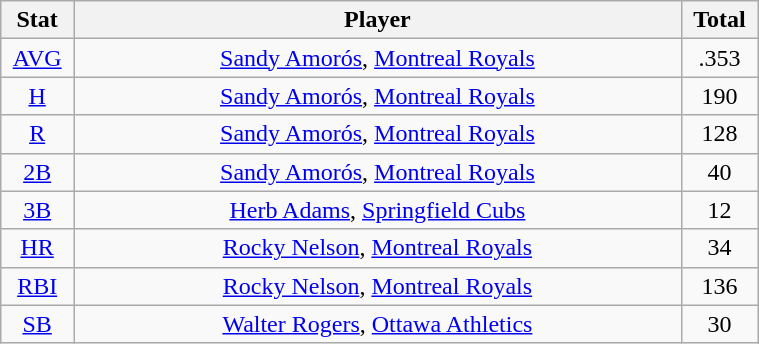<table class="wikitable" width="40%" style="text-align:center;">
<tr>
<th width="5%">Stat</th>
<th width="60%">Player</th>
<th width="5%">Total</th>
</tr>
<tr>
<td><a href='#'>AVG</a></td>
<td><a href='#'>Sandy Amorós</a>, <a href='#'>Montreal Royals</a></td>
<td>.353</td>
</tr>
<tr>
<td><a href='#'>H</a></td>
<td><a href='#'>Sandy Amorós</a>, <a href='#'>Montreal Royals</a></td>
<td>190</td>
</tr>
<tr>
<td><a href='#'>R</a></td>
<td><a href='#'>Sandy Amorós</a>, <a href='#'>Montreal Royals</a></td>
<td>128</td>
</tr>
<tr>
<td><a href='#'>2B</a></td>
<td><a href='#'>Sandy Amorós</a>, <a href='#'>Montreal Royals</a></td>
<td>40</td>
</tr>
<tr>
<td><a href='#'>3B</a></td>
<td><a href='#'>Herb Adams</a>, <a href='#'>Springfield Cubs</a></td>
<td>12</td>
</tr>
<tr>
<td><a href='#'>HR</a></td>
<td><a href='#'>Rocky Nelson</a>, <a href='#'>Montreal Royals</a></td>
<td>34</td>
</tr>
<tr>
<td><a href='#'>RBI</a></td>
<td><a href='#'>Rocky Nelson</a>, <a href='#'>Montreal Royals</a></td>
<td>136</td>
</tr>
<tr>
<td><a href='#'>SB</a></td>
<td><a href='#'>Walter Rogers</a>, <a href='#'>Ottawa Athletics</a></td>
<td>30</td>
</tr>
</table>
